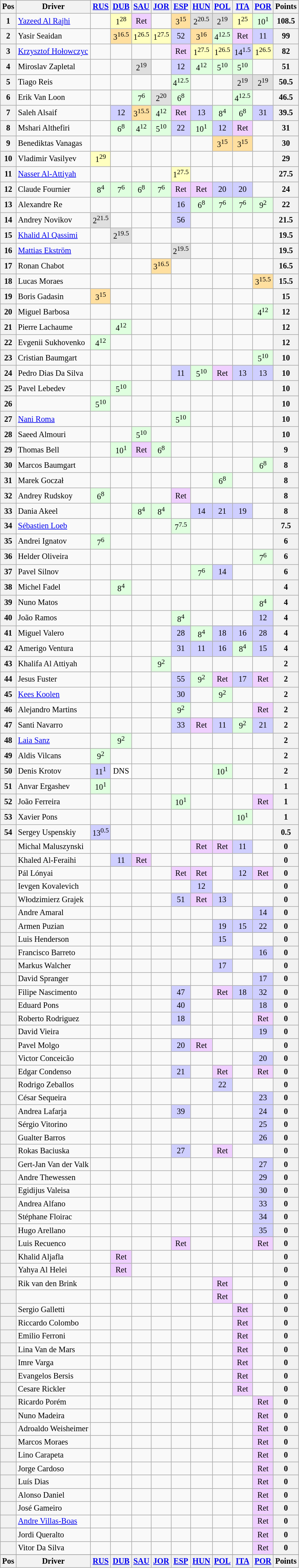<table class="wikitable" style="font-size: 85%; text-align: center; display: inline-table;">
<tr valign="top">
<th valign="middle">Pos</th>
<th valign="middle">Driver</th>
<th><a href='#'>RUS</a><br></th>
<th><a href='#'>DUB</a><br></th>
<th><a href='#'>SAU</a><br></th>
<th><a href='#'>JOR</a><br></th>
<th><a href='#'>ESP</a><br></th>
<th><a href='#'>HUN</a><br></th>
<th><a href='#'>POL</a><br></th>
<th><a href='#'>ITA</a><br></th>
<th><a href='#'>POR</a><br></th>
<th valign="middle">Points</th>
</tr>
<tr>
<th>1</th>
<td align=left> <a href='#'>Yazeed Al Rajhi</a></td>
<td></td>
<td style="background:#ffffbf;">1<sup>28</sup></td>
<td style="background:#efcfff;">Ret</td>
<td></td>
<td style="background:#ffdf9f;">3<sup>15</sup></td>
<td style="background:#dfdfdf;">2<sup>20.5</sup></td>
<td style="background:#dfdfdf;">2<sup>19</sup></td>
<td style="background:#ffffbf;">1<sup>25</sup></td>
<td style="background:#dfffdf;">10<sup>1</sup></td>
<th>108.5</th>
</tr>
<tr>
<th>2</th>
<td align=left> Yasir Seaidan</td>
<td></td>
<td style="background:#ffdf9f;">3<sup>16.5</sup></td>
<td style="background:#ffffbf;">1<sup>26.5</sup></td>
<td style="background:#ffffbf;">1<sup>27.5</sup></td>
<td style="background:#cfcfff;">52</td>
<td style="background:#ffdf9f;">3<sup>16</sup></td>
<td style="background:#dfffdf;">4<sup>12.5</sup></td>
<td style="background:#efcfff;">Ret</td>
<td style="background:#cfcfff;">11</td>
<th>99</th>
</tr>
<tr>
<th>3</th>
<td align=left> <a href='#'>Krzysztof Hołowczyc</a></td>
<td></td>
<td></td>
<td></td>
<td></td>
<td style="background:#efcfff;">Ret</td>
<td style="background:#ffffbf;">1<sup>27.5</sup></td>
<td style="background:#ffffbf;">1<sup>26.5</sup></td>
<td style="background:#cfcfff;">14<sup>1.5</sup></td>
<td style="background:#ffffbf;">1<sup>26.5</sup></td>
<th>82</th>
</tr>
<tr>
<th>4</th>
<td align=left> Miroslav Zapletal</td>
<td></td>
<td></td>
<td style="background:#dfdfdf;">2<sup>19</sup></td>
<td></td>
<td style="background:#cfcfff;">12</td>
<td style="background:#dfffdf;">4<sup>12</sup></td>
<td style="background:#dfffdf;">5<sup>10</sup></td>
<td style="background:#dfffdf;">5<sup>10</sup></td>
<td></td>
<th>51</th>
</tr>
<tr>
<th>5</th>
<td align=left> Tiago Reis</td>
<td></td>
<td></td>
<td></td>
<td></td>
<td style="background:#dfffdf;">4<sup>12.5</sup></td>
<td></td>
<td></td>
<td style="background:#dfdfdf;">2<sup>19</sup></td>
<td style="background:#dfdfdf;">2<sup>19</sup></td>
<th>50.5</th>
</tr>
<tr>
<th>6</th>
<td align="left"> Erik Van Loon</td>
<td></td>
<td></td>
<td style="background:#dfffdf;">7<sup>6</sup></td>
<td style="background:#dfdfdf;">2<sup>20</sup></td>
<td style="background:#dfffdf;">6<sup>8</sup></td>
<td></td>
<td></td>
<td style="background:#dfffdf;">4<sup>12.5</sup></td>
<td></td>
<th>46.5</th>
</tr>
<tr>
<th>7</th>
<td align="left"> Saleh Alsaif</td>
<td></td>
<td style="background:#cfcfff;">12</td>
<td style="background:#ffdf9f;">3<sup>15.5</sup></td>
<td style="background:#dfffdf;">4<sup>12</sup></td>
<td style="background:#efcfff;">Ret</td>
<td style="background:#cfcfff;">13</td>
<td style="background:#dfffdf;">8<sup>4</sup></td>
<td style="background:#dfffdf;">6<sup>8</sup></td>
<td style="background:#cfcfff;">31</td>
<th>39.5</th>
</tr>
<tr>
<th>8</th>
<td align=left> Mshari Althefiri</td>
<td></td>
<td style="background:#dfffdf;">6<sup>8</sup></td>
<td style="background:#dfffdf;">4<sup>12</sup></td>
<td style="background:#dfffdf;">5<sup>10</sup></td>
<td style="background:#cfcfff;">22</td>
<td style="background:#dfffdf;">10<sup>1</sup></td>
<td style="background:#cfcfff;">12</td>
<td style="background:#efcfff;">Ret</td>
<td></td>
<th>31</th>
</tr>
<tr>
<th>9</th>
<td align=left> Benediktas Vanagas</td>
<td></td>
<td></td>
<td></td>
<td></td>
<td></td>
<td></td>
<td style="background:#ffdf9f;">3<sup>15</sup></td>
<td style="background:#ffdf9f;">3<sup>15</sup></td>
<td></td>
<th>30</th>
</tr>
<tr>
<th>10</th>
<td align=left> Vladimir Vasilyev</td>
<td style="background:#ffffbf;">1<sup>29</sup></td>
<td></td>
<td></td>
<td></td>
<td></td>
<td></td>
<td></td>
<td></td>
<td></td>
<th>29</th>
</tr>
<tr>
<th>11</th>
<td align=left> <a href='#'>Nasser Al-Attiyah</a></td>
<td></td>
<td></td>
<td></td>
<td></td>
<td style="background:#ffffbf;">1<sup>27.5</sup></td>
<td></td>
<td></td>
<td></td>
<td></td>
<th>27.5</th>
</tr>
<tr>
<th>12</th>
<td align="left"> Claude Fournier</td>
<td style="background:#dfffdf;">8<sup>4</sup></td>
<td style="background:#dfffdf;">7<sup>6</sup></td>
<td style="background:#dfffdf;">6<sup>8</sup></td>
<td style="background:#dfffdf;">7<sup>6</sup></td>
<td style="background:#efcfff;">Ret</td>
<td style="background:#efcfff;">Ret</td>
<td style="background:#cfcfff;">20</td>
<td style="background:#cfcfff;">20</td>
<td></td>
<th>24</th>
</tr>
<tr>
<th>13</th>
<td align=left> Alexandre Re</td>
<td></td>
<td></td>
<td></td>
<td></td>
<td style="background:#cfcfff;">16</td>
<td style="background:#dfffdf;">6<sup>8</sup></td>
<td style="background:#dfffdf;">7<sup>6</sup></td>
<td style="background:#dfffdf;">7<sup>6</sup></td>
<td style="background:#dfffdf;">9<sup>2</sup></td>
<th>22</th>
</tr>
<tr>
<th>14</th>
<td align=left> Andrey Novikov</td>
<td style="background:#dfdfdf;">2<sup>21.5</sup></td>
<td></td>
<td></td>
<td></td>
<td style="background:#cfcfff;">56</td>
<td></td>
<td></td>
<td></td>
<td></td>
<th>21.5</th>
</tr>
<tr>
<th>15</th>
<td align=left> <a href='#'>Khalid Al Qassimi</a></td>
<td></td>
<td style="background:#dfdfdf;">2<sup>19.5</sup></td>
<td></td>
<td></td>
<td></td>
<td></td>
<td></td>
<td></td>
<td></td>
<th>19.5</th>
</tr>
<tr>
<th>16</th>
<td align=left> <a href='#'>Mattias Ekström</a></td>
<td></td>
<td></td>
<td></td>
<td></td>
<td style="background:#dfdfdf;">2<sup>19.5</sup></td>
<td></td>
<td></td>
<td></td>
<td></td>
<th>19.5</th>
</tr>
<tr>
<th>17</th>
<td align=left> Ronan Chabot</td>
<td></td>
<td></td>
<td></td>
<td style="background:#ffdf9f;">3<sup>16.5</sup></td>
<td></td>
<td></td>
<td></td>
<td></td>
<td></td>
<th>16.5</th>
</tr>
<tr>
<th>18</th>
<td align=left> Lucas Moraes</td>
<td></td>
<td></td>
<td></td>
<td></td>
<td></td>
<td></td>
<td></td>
<td></td>
<td style="background:#ffdf9f;">3<sup>15.5</sup></td>
<th>15.5</th>
</tr>
<tr>
<th>19</th>
<td align=left> Boris Gadasin</td>
<td style="background:#ffdf9f;">3<sup>15</sup></td>
<td></td>
<td></td>
<td></td>
<td></td>
<td></td>
<td></td>
<td></td>
<td></td>
<th>15</th>
</tr>
<tr>
<th>20</th>
<td align=left> Miguel Barbosa</td>
<td></td>
<td></td>
<td></td>
<td></td>
<td></td>
<td></td>
<td></td>
<td></td>
<td style="background:#dfffdf;">4<sup>12</sup></td>
<th>12</th>
</tr>
<tr>
<th>21</th>
<td align=left> Pierre Lachaume</td>
<td></td>
<td style="background:#dfffdf;">4<sup>12</sup></td>
<td></td>
<td></td>
<td></td>
<td></td>
<td></td>
<td></td>
<td></td>
<th>12</th>
</tr>
<tr>
<th>22</th>
<td align=left> Evgenii Sukhovenko</td>
<td style="background:#dfffdf;">4<sup>12</sup></td>
<td></td>
<td></td>
<td></td>
<td></td>
<td></td>
<td></td>
<td></td>
<td></td>
<th>12</th>
</tr>
<tr>
<th>23</th>
<td align=left> Cristian Baumgart</td>
<td></td>
<td></td>
<td></td>
<td></td>
<td></td>
<td></td>
<td></td>
<td></td>
<td style="background:#dfffdf;">5<sup>10</sup></td>
<th>10</th>
</tr>
<tr>
<th>24</th>
<td align=left> Pedro Dias Da Silva</td>
<td></td>
<td></td>
<td></td>
<td></td>
<td style="background:#cfcfff;">11</td>
<td style="background:#dfffdf;">5<sup>10</sup></td>
<td style="background:#efcfff;">Ret</td>
<td style="background:#cfcfff;">13</td>
<td style="background:#cfcfff;">13</td>
<th>10</th>
</tr>
<tr>
<th>25</th>
<td align=left> Pavel Lebedev</td>
<td></td>
<td style="background:#dfffdf;">5<sup>10</sup></td>
<td></td>
<td></td>
<td></td>
<td></td>
<td></td>
<td></td>
<td></td>
<th>10</th>
</tr>
<tr>
<th>26</th>
<td align=left></td>
<td style="background:#dfffdf;">5<sup>10</sup></td>
<td></td>
<td></td>
<td></td>
<td></td>
<td></td>
<td></td>
<td></td>
<td></td>
<th>10</th>
</tr>
<tr>
<th>27</th>
<td align=left> <a href='#'>Nani Roma</a></td>
<td></td>
<td></td>
<td></td>
<td></td>
<td style="background:#dfffdf;">5<sup>10</sup></td>
<td></td>
<td></td>
<td></td>
<td></td>
<th>10</th>
</tr>
<tr>
<th>28</th>
<td align=left> Saeed Almouri</td>
<td></td>
<td></td>
<td style="background:#dfffdf;">5<sup>10</sup></td>
<td></td>
<td></td>
<td></td>
<td></td>
<td></td>
<td></td>
<th>10</th>
</tr>
<tr>
<th>29</th>
<td align=left> Thomas Bell</td>
<td></td>
<td style="background:#dfffdf;">10<sup>1</sup></td>
<td style="background:#efcfff;">Ret</td>
<td style="background:#dfffdf;">6<sup>8</sup></td>
<td></td>
<td></td>
<td></td>
<td></td>
<td></td>
<th>9</th>
</tr>
<tr>
<th>30</th>
<td align=left> Marcos Baumgart</td>
<td></td>
<td></td>
<td></td>
<td></td>
<td></td>
<td></td>
<td></td>
<td></td>
<td style="background:#dfffdf;">6<sup>8</sup></td>
<th>8</th>
</tr>
<tr>
<th>31</th>
<td align=left> Marek Goczał</td>
<td></td>
<td></td>
<td></td>
<td></td>
<td></td>
<td></td>
<td style="background:#dfffdf;">6<sup>8</sup></td>
<td></td>
<td></td>
<th>8</th>
</tr>
<tr>
<th>32</th>
<td align=left> Andrey Rudskoy</td>
<td style="background:#dfffdf;">6<sup>8</sup></td>
<td></td>
<td></td>
<td></td>
<td style="background:#efcfff;">Ret</td>
<td></td>
<td></td>
<td></td>
<td></td>
<th>8</th>
</tr>
<tr>
<th>33</th>
<td align=left> Dania Akeel</td>
<td></td>
<td></td>
<td style="background:#dfffdf;">8<sup>4</sup></td>
<td style="background:#dfffdf;">8<sup>4</sup></td>
<td></td>
<td style="background:#cfcfff;">14</td>
<td style="background:#cfcfff;">21</td>
<td style="background:#cfcfff;">19</td>
<td></td>
<th>8</th>
</tr>
<tr>
<th>34</th>
<td align=left> <a href='#'>Sébastien Loeb</a></td>
<td></td>
<td></td>
<td></td>
<td></td>
<td style="background:#dfffdf;">7<sup>7.5</sup></td>
<td></td>
<td></td>
<td></td>
<td></td>
<th>7.5</th>
</tr>
<tr>
<th>35</th>
<td align=left> Andrei Ignatov</td>
<td style="background:#dfffdf;">7<sup>6</sup></td>
<td></td>
<td></td>
<td></td>
<td></td>
<td></td>
<td></td>
<td></td>
<td></td>
<th>6</th>
</tr>
<tr>
<th>36</th>
<td align=left> Helder Oliveira</td>
<td></td>
<td></td>
<td></td>
<td></td>
<td></td>
<td></td>
<td></td>
<td></td>
<td style="background:#dfffdf;">7<sup>6</sup></td>
<th>6</th>
</tr>
<tr>
<th>37</th>
<td align=left> Pavel Silnov</td>
<td></td>
<td></td>
<td></td>
<td></td>
<td></td>
<td style="background:#dfffdf;">7<sup>6</sup></td>
<td style="background:#cfcfff;">14</td>
<td></td>
<td></td>
<th>6</th>
</tr>
<tr>
<th>38</th>
<td align=left> Michel Fadel</td>
<td></td>
<td style="background:#dfffdf;">8<sup>4</sup></td>
<td></td>
<td></td>
<td></td>
<td></td>
<td></td>
<td></td>
<td></td>
<th>4</th>
</tr>
<tr>
<th>39</th>
<td align=left> Nuno Matos</td>
<td></td>
<td></td>
<td></td>
<td></td>
<td></td>
<td></td>
<td></td>
<td></td>
<td style="background:#dfffdf;">8<sup>4</sup></td>
<th>4</th>
</tr>
<tr>
<th>40</th>
<td align=left> João Ramos</td>
<td></td>
<td></td>
<td></td>
<td></td>
<td style="background:#dfffdf;">8<sup>4</sup></td>
<td></td>
<td></td>
<td></td>
<td style="background:#cfcfff;">12</td>
<th>4</th>
</tr>
<tr>
<th>41</th>
<td align=left> Miguel Valero</td>
<td></td>
<td></td>
<td></td>
<td></td>
<td style="background:#cfcfff;">28</td>
<td style="background:#dfffdf;">8<sup>4</sup></td>
<td style="background:#cfcfff;">18</td>
<td style="background:#cfcfff;">16</td>
<td style="background:#cfcfff;">28</td>
<th>4</th>
</tr>
<tr>
<th>42</th>
<td align=left> Amerigo Ventura</td>
<td></td>
<td></td>
<td></td>
<td></td>
<td style="background:#cfcfff;">31</td>
<td style="background:#cfcfff;">11</td>
<td style="background:#cfcfff;">16</td>
<td style="background:#dfffdf;">8<sup>4</sup></td>
<td style="background:#cfcfff;">15</td>
<th>4</th>
</tr>
<tr>
<th>43</th>
<td align=left> Khalifa Al Attiyah</td>
<td></td>
<td></td>
<td></td>
<td style="background:#dfffdf;">9<sup>2</sup></td>
<td></td>
<td></td>
<td></td>
<td></td>
<td></td>
<th>2</th>
</tr>
<tr>
<th>44</th>
<td align=left> Jesus Fuster</td>
<td></td>
<td></td>
<td></td>
<td></td>
<td style="background:#cfcfff;">55</td>
<td style="background:#dfffdf;">9<sup>2</sup></td>
<td style="background:#efcfff;">Ret</td>
<td style="background:#cfcfff;">17</td>
<td style="background:#efcfff;">Ret</td>
<th>2</th>
</tr>
<tr>
<th>45</th>
<td align=left> <a href='#'>Kees Koolen</a></td>
<td></td>
<td></td>
<td></td>
<td></td>
<td style="background:#cfcfff;">30</td>
<td></td>
<td style="background:#dfffdf;">9<sup>2</sup></td>
<td></td>
<td></td>
<th>2</th>
</tr>
<tr>
<th>46</th>
<td align=left> Alejandro Martins</td>
<td></td>
<td></td>
<td></td>
<td></td>
<td style="background:#dfffdf;">9<sup>2</sup></td>
<td></td>
<td></td>
<td></td>
<td style="background:#efcfff;">Ret</td>
<th>2</th>
</tr>
<tr>
<th>47</th>
<td align=left> Santi Navarro</td>
<td></td>
<td></td>
<td></td>
<td></td>
<td style="background:#cfcfff;">33</td>
<td style="background:#efcfff;">Ret</td>
<td style="background:#cfcfff;">11</td>
<td style="background:#dfffdf;">9<sup>2</sup></td>
<td style="background:#cfcfff;">21</td>
<th>2</th>
</tr>
<tr>
<th>48</th>
<td align=left> <a href='#'>Laia Sanz</a></td>
<td></td>
<td style="background:#dfffdf;">9<sup>2</sup></td>
<td></td>
<td></td>
<td></td>
<td></td>
<td></td>
<td></td>
<td></td>
<th>2</th>
</tr>
<tr>
<th>49</th>
<td align=left> Aldis Vilcans</td>
<td style="background:#dfffdf;">9<sup>2</sup></td>
<td></td>
<td></td>
<td></td>
<td></td>
<td></td>
<td></td>
<td></td>
<td></td>
<th>2</th>
</tr>
<tr>
<th>50</th>
<td align=left> Denis Krotov</td>
<td style="background:#cfcfff;">11<sup>1</sup></td>
<td style="background:#ffffff;">DNS</td>
<td></td>
<td></td>
<td></td>
<td></td>
<td style="background:#dfffdf;">10<sup>1</sup></td>
<td></td>
<td></td>
<th>2</th>
</tr>
<tr>
<th>51</th>
<td align=left> Anvar Ergashev</td>
<td style="background:#dfffdf;">10<sup>1</sup></td>
<td></td>
<td></td>
<td></td>
<td></td>
<td></td>
<td></td>
<td></td>
<td></td>
<th>1</th>
</tr>
<tr>
<th>52</th>
<td align=left> João Ferreira</td>
<td></td>
<td></td>
<td></td>
<td></td>
<td style="background:#dfffdf;">10<sup>1</sup></td>
<td></td>
<td></td>
<td></td>
<td style="background:#efcfff;">Ret</td>
<th>1</th>
</tr>
<tr>
<th>53</th>
<td align=left> Xavier Pons</td>
<td></td>
<td></td>
<td></td>
<td></td>
<td></td>
<td></td>
<td></td>
<td style="background:#dfffdf;">10<sup>1</sup></td>
<td></td>
<th>1</th>
</tr>
<tr>
<th>54</th>
<td align=left> Sergey Uspenskiy</td>
<td style="background:#cfcfff;">13<sup>0.5</sup></td>
<td></td>
<td></td>
<td></td>
<td></td>
<td></td>
<td></td>
<td></td>
<td></td>
<th>0.5</th>
</tr>
<tr>
<th></th>
<td align=left> Michal Maluszynski</td>
<td></td>
<td></td>
<td></td>
<td></td>
<td></td>
<td style="background:#efcfff;">Ret</td>
<td style="background:#efcfff;">Ret</td>
<td style="background:#cfcfff;">11</td>
<td></td>
<th>0</th>
</tr>
<tr>
<th></th>
<td align=left> Khaled Al-Feraihi</td>
<td></td>
<td style="background:#cfcfff;">11</td>
<td style="background:#efcfff;">Ret</td>
<td></td>
<td></td>
<td></td>
<td></td>
<td></td>
<td></td>
<th>0</th>
</tr>
<tr>
<th></th>
<td align=left> Pál Lónyai</td>
<td></td>
<td></td>
<td></td>
<td></td>
<td style="background:#efcfff;">Ret</td>
<td style="background:#efcfff;">Ret</td>
<td></td>
<td style="background:#cfcfff;">12</td>
<td style="background:#efcfff;">Ret</td>
<th>0</th>
</tr>
<tr>
<th></th>
<td align=left> Ievgen Kovalevich</td>
<td></td>
<td></td>
<td></td>
<td></td>
<td></td>
<td style="background:#cfcfff;">12</td>
<td></td>
<td></td>
<td></td>
<th>0</th>
</tr>
<tr>
<th></th>
<td align=left> Włodzimierz Grajek</td>
<td></td>
<td></td>
<td></td>
<td></td>
<td style="background:#cfcfff;">51</td>
<td style="background:#efcfff;">Ret</td>
<td style="background:#cfcfff;">13</td>
<td></td>
<td></td>
<th>0</th>
</tr>
<tr>
<th></th>
<td align=left> Andre Amaral</td>
<td></td>
<td></td>
<td></td>
<td></td>
<td></td>
<td></td>
<td></td>
<td></td>
<td style="background:#cfcfff;">14</td>
<th>0</th>
</tr>
<tr>
<th></th>
<td align=left> Armen Puzian</td>
<td></td>
<td></td>
<td></td>
<td></td>
<td></td>
<td></td>
<td style="background:#cfcfff;">19</td>
<td style="background:#cfcfff;">15</td>
<td style="background:#cfcfff;">22</td>
<th>0</th>
</tr>
<tr>
<th></th>
<td align=left> Luis Henderson</td>
<td></td>
<td></td>
<td></td>
<td></td>
<td></td>
<td></td>
<td style="background:#cfcfff;">15</td>
<td></td>
<td></td>
<th>0</th>
</tr>
<tr>
<th></th>
<td align=left> Francisco Barreto</td>
<td></td>
<td></td>
<td></td>
<td></td>
<td></td>
<td></td>
<td></td>
<td></td>
<td style="background:#cfcfff;">16</td>
<th>0</th>
</tr>
<tr>
<th></th>
<td align=left> Markus Walcher</td>
<td></td>
<td></td>
<td></td>
<td></td>
<td></td>
<td></td>
<td style="background:#cfcfff;">17</td>
<td></td>
<td></td>
<th>0</th>
</tr>
<tr>
<th></th>
<td align=left> David Spranger</td>
<td></td>
<td></td>
<td></td>
<td></td>
<td></td>
<td></td>
<td></td>
<td></td>
<td style="background:#cfcfff;">17</td>
<th>0</th>
</tr>
<tr>
<th></th>
<td align=left> Filipe Nascimento</td>
<td></td>
<td></td>
<td></td>
<td></td>
<td style="background:#cfcfff;">47</td>
<td></td>
<td style="background:#efcfff;">Ret</td>
<td style="background:#cfcfff;">18</td>
<td style="background:#cfcfff;">32</td>
<th>0</th>
</tr>
<tr>
<th></th>
<td align=left> Eduard Pons</td>
<td></td>
<td></td>
<td></td>
<td></td>
<td style="background:#cfcfff;">40</td>
<td></td>
<td></td>
<td></td>
<td style="background:#cfcfff;">18</td>
<th>0</th>
</tr>
<tr>
<th></th>
<td align=left> Roberto Rodriguez</td>
<td></td>
<td></td>
<td></td>
<td></td>
<td style="background:#cfcfff;">18</td>
<td></td>
<td></td>
<td></td>
<td style="background:#efcfff;">Ret</td>
<th>0</th>
</tr>
<tr>
<th></th>
<td align=left> David Vieira</td>
<td></td>
<td></td>
<td></td>
<td></td>
<td></td>
<td></td>
<td></td>
<td></td>
<td style="background:#cfcfff;">19</td>
<th>0</th>
</tr>
<tr>
<th></th>
<td align=left> Pavel Molgo</td>
<td></td>
<td></td>
<td></td>
<td></td>
<td style="background:#cfcfff;">20</td>
<td style="background:#efcfff;">Ret</td>
<td></td>
<td></td>
<td></td>
<th>0</th>
</tr>
<tr>
<th></th>
<td align=left> Victor Conceicão</td>
<td></td>
<td></td>
<td></td>
<td></td>
<td></td>
<td></td>
<td></td>
<td></td>
<td style="background:#cfcfff;">20</td>
<th>0</th>
</tr>
<tr>
<th></th>
<td align=left> Edgar Condenso</td>
<td></td>
<td></td>
<td></td>
<td></td>
<td style="background:#cfcfff;">21</td>
<td></td>
<td style="background:#efcfff;">Ret</td>
<td></td>
<td style="background:#efcfff;">Ret</td>
<th>0</th>
</tr>
<tr>
<th></th>
<td align=left> Rodrigo Zeballos</td>
<td></td>
<td></td>
<td></td>
<td></td>
<td></td>
<td></td>
<td style="background:#cfcfff;">22</td>
<td></td>
<td></td>
<th>0</th>
</tr>
<tr>
<th></th>
<td align=left> César Sequeira</td>
<td></td>
<td></td>
<td></td>
<td></td>
<td></td>
<td></td>
<td></td>
<td></td>
<td style="background:#cfcfff;">23</td>
<th>0</th>
</tr>
<tr>
<th></th>
<td align=left> Andrea Lafarja</td>
<td></td>
<td></td>
<td></td>
<td></td>
<td style="background:#cfcfff;">39</td>
<td></td>
<td></td>
<td></td>
<td style="background:#cfcfff;">24</td>
<th>0</th>
</tr>
<tr>
<th></th>
<td align=left> Sérgio Vitorino</td>
<td></td>
<td></td>
<td></td>
<td></td>
<td></td>
<td></td>
<td></td>
<td></td>
<td style="background:#cfcfff;">25</td>
<th>0</th>
</tr>
<tr>
<th></th>
<td align=left> Gualter Barros</td>
<td></td>
<td></td>
<td></td>
<td></td>
<td></td>
<td></td>
<td></td>
<td></td>
<td style="background:#cfcfff;">26</td>
<th>0</th>
</tr>
<tr>
<th></th>
<td align=left> Rokas Baciuska</td>
<td></td>
<td></td>
<td></td>
<td></td>
<td style="background:#cfcfff;">27</td>
<td></td>
<td style="background:#efcfff;">Ret</td>
<td></td>
<td></td>
<th>0</th>
</tr>
<tr>
<th></th>
<td align=left> Gert-Jan Van der Valk</td>
<td></td>
<td></td>
<td></td>
<td></td>
<td></td>
<td></td>
<td></td>
<td></td>
<td style="background:#cfcfff;">27</td>
<th>0</th>
</tr>
<tr>
<th></th>
<td align=left> Andre Thewessen</td>
<td></td>
<td></td>
<td></td>
<td></td>
<td></td>
<td></td>
<td></td>
<td></td>
<td style="background:#cfcfff;">29</td>
<th>0</th>
</tr>
<tr>
<th></th>
<td align=left> Egidijus Valeisa</td>
<td></td>
<td></td>
<td></td>
<td></td>
<td></td>
<td></td>
<td></td>
<td></td>
<td style="background:#cfcfff;">30</td>
<th>0</th>
</tr>
<tr>
<th></th>
<td align=left> Andrea Alfano</td>
<td></td>
<td></td>
<td></td>
<td></td>
<td></td>
<td></td>
<td></td>
<td></td>
<td style="background:#cfcfff;">33</td>
<th>0</th>
</tr>
<tr>
<th></th>
<td align=left> Stéphane Floirac</td>
<td></td>
<td></td>
<td></td>
<td></td>
<td></td>
<td></td>
<td></td>
<td></td>
<td style="background:#cfcfff;">34</td>
<th>0</th>
</tr>
<tr>
<th></th>
<td align=left> Hugo Arellano</td>
<td></td>
<td></td>
<td></td>
<td></td>
<td></td>
<td></td>
<td></td>
<td></td>
<td style="background:#cfcfff;">35</td>
<th>0</th>
</tr>
<tr>
<th></th>
<td align=left> Luis Recuenco</td>
<td></td>
<td></td>
<td></td>
<td></td>
<td style="background:#efcfff;">Ret</td>
<td></td>
<td></td>
<td></td>
<td style="background:#efcfff;">Ret</td>
<th>0</th>
</tr>
<tr>
<th></th>
<td align=left> Khalid Aljafla</td>
<td></td>
<td style="background:#efcfff;">Ret</td>
<td></td>
<td></td>
<td></td>
<td></td>
<td></td>
<td></td>
<td></td>
<th>0</th>
</tr>
<tr>
<th></th>
<td align=left> Yahya Al Helei</td>
<td></td>
<td style="background:#efcfff;">Ret</td>
<td></td>
<td></td>
<td></td>
<td></td>
<td></td>
<td></td>
<td></td>
<th>0</th>
</tr>
<tr>
<th></th>
<td align=left> Rik van den Brink</td>
<td></td>
<td></td>
<td></td>
<td></td>
<td></td>
<td></td>
<td style="background:#efcfff;">Ret</td>
<td></td>
<td></td>
<th>0</th>
</tr>
<tr>
<th></th>
<td align=left></td>
<td></td>
<td></td>
<td></td>
<td></td>
<td></td>
<td></td>
<td style="background:#efcfff;">Ret</td>
<td></td>
<td></td>
<th>0</th>
</tr>
<tr>
<th></th>
<td align=left> Sergio Galletti</td>
<td></td>
<td></td>
<td></td>
<td></td>
<td></td>
<td></td>
<td></td>
<td style="background:#efcfff;">Ret</td>
<td></td>
<th>0</th>
</tr>
<tr>
<th></th>
<td align=left> Riccardo Colombo</td>
<td></td>
<td></td>
<td></td>
<td></td>
<td></td>
<td></td>
<td></td>
<td style="background:#efcfff;">Ret</td>
<td></td>
<th>0</th>
</tr>
<tr>
<th></th>
<td align=left> Emilio Ferroni</td>
<td></td>
<td></td>
<td></td>
<td></td>
<td></td>
<td></td>
<td></td>
<td style="background:#efcfff;">Ret</td>
<td></td>
<th>0</th>
</tr>
<tr>
<th></th>
<td align=left> Lina Van de Mars</td>
<td></td>
<td></td>
<td></td>
<td></td>
<td></td>
<td></td>
<td></td>
<td style="background:#efcfff;">Ret</td>
<td></td>
<th>0</th>
</tr>
<tr>
<th></th>
<td align=left> Imre Varga</td>
<td></td>
<td></td>
<td></td>
<td></td>
<td></td>
<td></td>
<td></td>
<td style="background:#efcfff;">Ret</td>
<td></td>
<th>0</th>
</tr>
<tr>
<th></th>
<td align=left> Evangelos Bersis</td>
<td></td>
<td></td>
<td></td>
<td></td>
<td></td>
<td></td>
<td></td>
<td style="background:#efcfff;">Ret</td>
<td></td>
<th>0</th>
</tr>
<tr>
<th></th>
<td align=left> Cesare Rickler</td>
<td></td>
<td></td>
<td></td>
<td></td>
<td></td>
<td></td>
<td></td>
<td style="background:#efcfff;">Ret</td>
<td></td>
<th>0</th>
</tr>
<tr>
<th></th>
<td align=left> Ricardo Porém</td>
<td></td>
<td></td>
<td></td>
<td></td>
<td></td>
<td></td>
<td></td>
<td></td>
<td style="background:#efcfff;">Ret</td>
<th>0</th>
</tr>
<tr>
<th></th>
<td align=left> Nuno Madeira</td>
<td></td>
<td></td>
<td></td>
<td></td>
<td></td>
<td></td>
<td></td>
<td></td>
<td style="background:#efcfff;">Ret</td>
<th>0</th>
</tr>
<tr>
<th></th>
<td align=left> Adroaldo Weisheimer</td>
<td></td>
<td></td>
<td></td>
<td></td>
<td></td>
<td></td>
<td></td>
<td></td>
<td style="background:#efcfff;">Ret</td>
<th>0</th>
</tr>
<tr>
<th></th>
<td align=left> Marcos Moraes</td>
<td></td>
<td></td>
<td></td>
<td></td>
<td></td>
<td></td>
<td></td>
<td></td>
<td style="background:#efcfff;">Ret</td>
<th>0</th>
</tr>
<tr>
<th></th>
<td align=left> Lino Carapeta</td>
<td></td>
<td></td>
<td></td>
<td></td>
<td></td>
<td></td>
<td></td>
<td></td>
<td style="background:#efcfff;">Ret</td>
<th>0</th>
</tr>
<tr>
<th></th>
<td align=left> Jorge Cardoso</td>
<td></td>
<td></td>
<td></td>
<td></td>
<td></td>
<td></td>
<td></td>
<td></td>
<td style="background:#efcfff;">Ret</td>
<th>0</th>
</tr>
<tr>
<th></th>
<td align=left> Luís Dias</td>
<td></td>
<td></td>
<td></td>
<td></td>
<td></td>
<td></td>
<td></td>
<td></td>
<td style="background:#efcfff;">Ret</td>
<th>0</th>
</tr>
<tr>
<th></th>
<td align=left> Alonso Daniel</td>
<td></td>
<td></td>
<td></td>
<td></td>
<td></td>
<td></td>
<td></td>
<td></td>
<td style="background:#efcfff;">Ret</td>
<th>0</th>
</tr>
<tr>
<th></th>
<td align=left> José Gameiro</td>
<td></td>
<td></td>
<td></td>
<td></td>
<td></td>
<td></td>
<td></td>
<td></td>
<td style="background:#efcfff;">Ret</td>
<th>0</th>
</tr>
<tr>
<th></th>
<td align=left> <a href='#'>Andre Villas-Boas</a></td>
<td></td>
<td></td>
<td></td>
<td></td>
<td></td>
<td></td>
<td></td>
<td></td>
<td style="background:#efcfff;">Ret</td>
<th>0</th>
</tr>
<tr>
<th></th>
<td align=left> Jordi Queralto</td>
<td></td>
<td></td>
<td></td>
<td></td>
<td></td>
<td></td>
<td></td>
<td></td>
<td style="background:#efcfff;">Ret</td>
<th>0</th>
</tr>
<tr>
<th></th>
<td align=left> Vitor Da Silva</td>
<td></td>
<td></td>
<td></td>
<td></td>
<td></td>
<td></td>
<td></td>
<td></td>
<td style="background:#efcfff;">Ret</td>
<th>0</th>
</tr>
<tr>
</tr>
<tr valign="top">
<th valign="middle">Pos</th>
<th valign="middle">Driver</th>
<th><a href='#'>RUS</a><br></th>
<th><a href='#'>DUB</a><br></th>
<th><a href='#'>SAU</a><br></th>
<th><a href='#'>JOR</a><br></th>
<th><a href='#'>ESP</a><br></th>
<th><a href='#'>HUN</a><br></th>
<th><a href='#'>POL</a><br></th>
<th><a href='#'>ITA</a><br></th>
<th><a href='#'>POR</a><br></th>
<th valign="middle">Points</th>
</tr>
</table>
